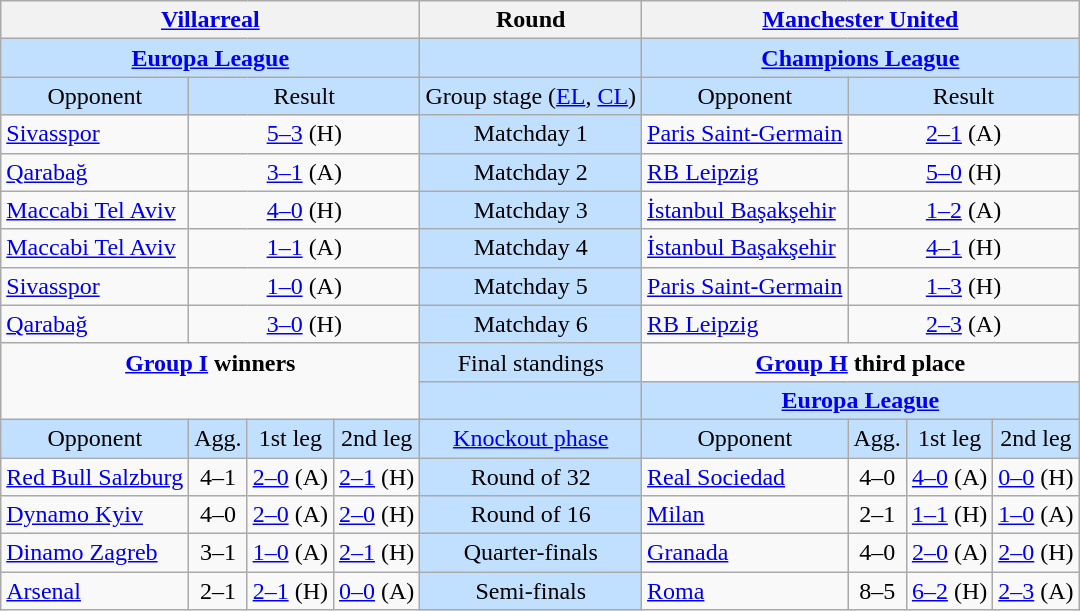<table class="wikitable" style="text-align:center">
<tr>
<th colspan="4"> <a href='#'>Villarreal</a></th>
<th>Round</th>
<th colspan="4"> <a href='#'>Manchester United</a></th>
</tr>
<tr style="background:#C1E0FF">
<td colspan="4"><strong><a href='#'>Europa League</a></strong></td>
<td></td>
<td colspan="4"><strong><a href='#'>Champions League</a></strong></td>
</tr>
<tr style="background:#C1E0FF">
<td>Opponent</td>
<td colspan="3">Result</td>
<td>Group stage (<a href='#'>EL</a>, <a href='#'>CL</a>)</td>
<td>Opponent</td>
<td colspan="3">Result</td>
</tr>
<tr>
<td style="text-align:left"> <a href='#'>Sivasspor</a></td>
<td colspan="3"><a href='#'>5–3</a> (H)</td>
<td style="background:#C1E0FF">Matchday 1</td>
<td style="text-align:left"> <a href='#'>Paris Saint-Germain</a></td>
<td colspan="3"><a href='#'>2–1</a> (A)</td>
</tr>
<tr>
<td style="text-align:left"> <a href='#'>Qarabağ</a></td>
<td colspan="3"><a href='#'>3–1</a> (A)</td>
<td style="background:#C1E0FF">Matchday 2</td>
<td style="text-align:left"> <a href='#'>RB Leipzig</a></td>
<td colspan="3"><a href='#'>5–0</a> (H)</td>
</tr>
<tr>
<td style="text-align:left"> <a href='#'>Maccabi Tel Aviv</a></td>
<td colspan="3"><a href='#'>4–0</a> (H)</td>
<td style="background:#C1E0FF">Matchday 3</td>
<td style="text-align:left"> <a href='#'>İstanbul Başakşehir</a></td>
<td colspan="3"><a href='#'>1–2</a> (A)</td>
</tr>
<tr>
<td style="text-align:left"> <a href='#'>Maccabi Tel Aviv</a></td>
<td colspan="3"><a href='#'>1–1</a> (A)</td>
<td style="background:#C1E0FF">Matchday 4</td>
<td style="text-align:left"> <a href='#'>İstanbul Başakşehir</a></td>
<td colspan="3"><a href='#'>4–1</a> (H)</td>
</tr>
<tr>
<td style="text-align:left"> <a href='#'>Sivasspor</a></td>
<td colspan="3"><a href='#'>1–0</a> (A)</td>
<td style="background:#C1E0FF">Matchday 5</td>
<td style="text-align:left"> <a href='#'>Paris Saint-Germain</a></td>
<td colspan="3"><a href='#'>1–3</a> (H)</td>
</tr>
<tr>
<td style="text-align:left"> <a href='#'>Qarabağ</a></td>
<td colspan="3"><a href='#'>3–0</a> (H)</td>
<td style="background:#C1E0FF">Matchday 6</td>
<td style="text-align:left"> <a href='#'>RB Leipzig</a></td>
<td colspan="3"><a href='#'>2–3</a> (A)</td>
</tr>
<tr>
<td rowspan="2" colspan="4" style="vertical-align:top"><strong><a href='#'>Group I</a> winners</strong><br><div></div></td>
<td style="background:#C1E0FF">Final standings</td>
<td colspan="4" style="vertical-align:top"><strong><a href='#'>Group H</a> third place</strong><br><div></div></td>
</tr>
<tr style="background:#C1E0FF">
<td></td>
<td colspan="4"><strong><a href='#'>Europa League</a></strong></td>
</tr>
<tr style="background:#C1E0FF">
<td>Opponent</td>
<td>Agg.</td>
<td>1st leg</td>
<td>2nd leg</td>
<td><a href='#'>Knockout phase</a></td>
<td>Opponent</td>
<td>Agg.</td>
<td>1st leg</td>
<td>2nd leg</td>
</tr>
<tr>
<td style="text-align:left"> <a href='#'>Red Bull Salzburg</a></td>
<td>4–1</td>
<td><a href='#'>2–0</a> (A)</td>
<td><a href='#'>2–1</a> (H)</td>
<td style="background:#C1E0FF">Round of 32</td>
<td style="text-align:left"> <a href='#'>Real Sociedad</a></td>
<td>4–0</td>
<td><a href='#'>4–0</a> (A)</td>
<td><a href='#'>0–0</a> (H)</td>
</tr>
<tr>
<td style="text-align:left"> <a href='#'>Dynamo Kyiv</a></td>
<td>4–0</td>
<td><a href='#'>2–0</a> (A)</td>
<td><a href='#'>2–0</a> (H)</td>
<td style="background:#C1E0FF">Round of 16</td>
<td style="text-align:left"> <a href='#'>Milan</a></td>
<td>2–1</td>
<td><a href='#'>1–1</a> (H)</td>
<td><a href='#'>1–0</a> (A)</td>
</tr>
<tr>
<td style="text-align:left"> <a href='#'>Dinamo Zagreb</a></td>
<td>3–1</td>
<td><a href='#'>1–0</a> (A)</td>
<td><a href='#'>2–1</a> (H)</td>
<td style="background:#C1E0FF">Quarter-finals</td>
<td style="text-align:left"> <a href='#'>Granada</a></td>
<td>4–0</td>
<td><a href='#'>2–0</a> (A)</td>
<td><a href='#'>2–0</a> (H)</td>
</tr>
<tr>
<td style="text-align:left"> <a href='#'>Arsenal</a></td>
<td>2–1</td>
<td><a href='#'>2–1</a> (H)</td>
<td><a href='#'>0–0</a> (A)</td>
<td style="background:#C1E0FF">Semi-finals</td>
<td style="text-align:left"> <a href='#'>Roma</a></td>
<td>8–5</td>
<td><a href='#'>6–2</a> (H)</td>
<td><a href='#'>2–3</a> (A)</td>
</tr>
</table>
